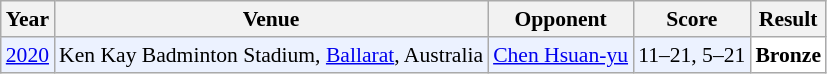<table class="sortable wikitable" style="font-size: 90%;">
<tr>
<th>Year</th>
<th>Venue</th>
<th>Opponent</th>
<th>Score</th>
<th>Result</th>
</tr>
<tr style="background:#ECF2FF">
<td align="center"><a href='#'>2020</a></td>
<td align="left">Ken Kay Badminton Stadium, <a href='#'>Ballarat</a>, Australia</td>
<td align="left"> <a href='#'>Chen Hsuan-yu</a></td>
<td align="left">11–21, 5–21</td>
<td style="text-align:left; background:white"> <strong>Bronze</strong></td>
</tr>
</table>
